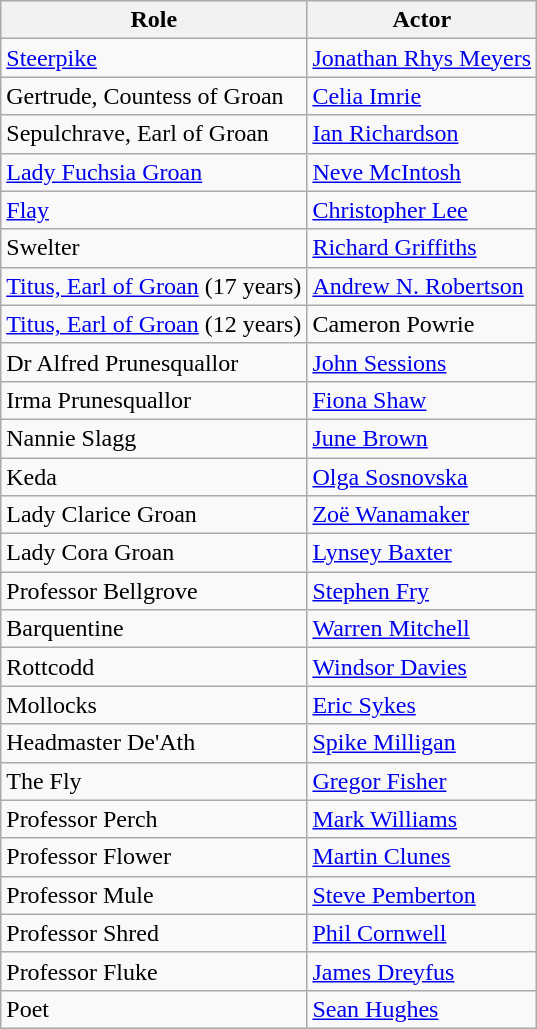<table class="wikitable">
<tr>
<th>Role</th>
<th>Actor</th>
</tr>
<tr>
<td><a href='#'>Steerpike</a></td>
<td><a href='#'>Jonathan Rhys Meyers</a></td>
</tr>
<tr>
<td>Gertrude, Countess of Groan</td>
<td><a href='#'>Celia Imrie</a></td>
</tr>
<tr>
<td>Sepulchrave, Earl of Groan</td>
<td><a href='#'>Ian Richardson</a></td>
</tr>
<tr>
<td><a href='#'>Lady Fuchsia Groan</a></td>
<td><a href='#'>Neve McIntosh</a></td>
</tr>
<tr>
<td><a href='#'>Flay</a></td>
<td><a href='#'>Christopher Lee</a></td>
</tr>
<tr>
<td>Swelter</td>
<td><a href='#'>Richard Griffiths</a></td>
</tr>
<tr>
<td><a href='#'>Titus, Earl of Groan</a> (17 years)</td>
<td><a href='#'>Andrew N. Robertson</a></td>
</tr>
<tr>
<td><a href='#'>Titus, Earl of Groan</a> (12 years)</td>
<td>Cameron Powrie</td>
</tr>
<tr>
<td>Dr Alfred Prunesquallor</td>
<td><a href='#'>John Sessions</a></td>
</tr>
<tr>
<td>Irma Prunesquallor</td>
<td><a href='#'>Fiona Shaw</a></td>
</tr>
<tr>
<td>Nannie Slagg</td>
<td><a href='#'>June Brown</a></td>
</tr>
<tr>
<td>Keda</td>
<td><a href='#'>Olga Sosnovska</a></td>
</tr>
<tr>
<td>Lady Clarice Groan</td>
<td><a href='#'>Zoë Wanamaker</a></td>
</tr>
<tr>
<td>Lady Cora Groan</td>
<td><a href='#'>Lynsey Baxter</a></td>
</tr>
<tr>
<td>Professor Bellgrove</td>
<td><a href='#'>Stephen Fry</a></td>
</tr>
<tr>
<td>Barquentine</td>
<td><a href='#'>Warren Mitchell</a></td>
</tr>
<tr>
<td>Rottcodd</td>
<td><a href='#'>Windsor Davies</a></td>
</tr>
<tr>
<td>Mollocks</td>
<td><a href='#'>Eric Sykes</a></td>
</tr>
<tr>
<td>Headmaster De'Ath</td>
<td><a href='#'>Spike Milligan</a></td>
</tr>
<tr>
<td>The Fly</td>
<td><a href='#'>Gregor Fisher</a></td>
</tr>
<tr>
<td>Professor Perch</td>
<td><a href='#'>Mark Williams</a></td>
</tr>
<tr>
<td>Professor Flower</td>
<td><a href='#'>Martin Clunes</a></td>
</tr>
<tr>
<td>Professor Mule</td>
<td><a href='#'>Steve Pemberton</a></td>
</tr>
<tr>
<td>Professor Shred</td>
<td><a href='#'>Phil Cornwell</a></td>
</tr>
<tr>
<td>Professor Fluke</td>
<td><a href='#'>James Dreyfus</a></td>
</tr>
<tr>
<td>Poet</td>
<td><a href='#'>Sean Hughes</a></td>
</tr>
</table>
